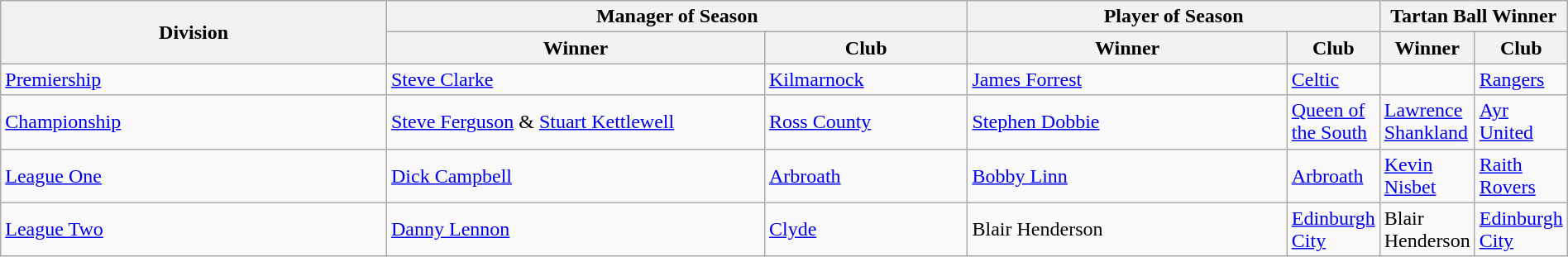<table class="wikitable" style="text-align: left; width:100%;">
<tr>
<th rowspan="2" style="width:30%;">Division</th>
<th colspan="2">Manager of Season</th>
<th colspan="2">Player of Season</th>
<th colspan="2">Tartan Ball Winner</th>
</tr>
<tr>
<th style="width:30%;">Winner</th>
<th style="width:15%;">Club</th>
<th style="width:30%;">Winner</th>
<th style="width:15%;">Club</th>
<th style="width:30%;">Winner</th>
<th style="width:15%;">Club</th>
</tr>
<tr>
<td><a href='#'>Premiership</a></td>
<td><a href='#'>Steve Clarke</a></td>
<td><a href='#'>Kilmarnock</a></td>
<td><a href='#'>James Forrest</a></td>
<td><a href='#'>Celtic</a></td>
<td></td>
<td><a href='#'>Rangers</a></td>
</tr>
<tr>
<td><a href='#'>Championship</a></td>
<td><a href='#'>Steve Ferguson</a> & <a href='#'>Stuart Kettlewell</a></td>
<td><a href='#'>Ross County</a></td>
<td><a href='#'>Stephen Dobbie</a></td>
<td><a href='#'>Queen of the South</a></td>
<td><a href='#'>Lawrence Shankland</a></td>
<td><a href='#'>Ayr United</a></td>
</tr>
<tr>
<td><a href='#'>League One</a></td>
<td><a href='#'>Dick Campbell</a></td>
<td><a href='#'>Arbroath</a></td>
<td><a href='#'>Bobby Linn</a></td>
<td><a href='#'>Arbroath</a></td>
<td><a href='#'>Kevin Nisbet</a></td>
<td><a href='#'>Raith Rovers</a></td>
</tr>
<tr>
<td><a href='#'>League Two</a></td>
<td><a href='#'>Danny Lennon</a></td>
<td><a href='#'>Clyde</a></td>
<td>Blair Henderson</td>
<td><a href='#'>Edinburgh City</a></td>
<td>Blair Henderson</td>
<td><a href='#'>Edinburgh City</a></td>
</tr>
</table>
